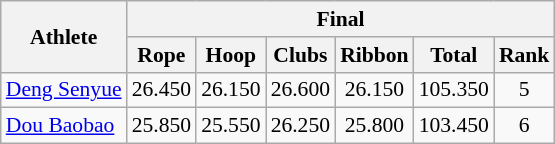<table class=wikitable style="text-align:center; font-size:90%">
<tr>
<th rowspan=2>Athlete</th>
<th colspan=6>Final</th>
</tr>
<tr>
<th>Rope</th>
<th>Hoop</th>
<th>Clubs</th>
<th>Ribbon</th>
<th>Total</th>
<th>Rank</th>
</tr>
<tr>
<td style="text-align:left"><a href='#'>Deng Senyue</a></td>
<td>26.450</td>
<td>26.150</td>
<td>26.600</td>
<td>26.150</td>
<td>105.350</td>
<td>5</td>
</tr>
<tr>
<td style="text-align:left"><a href='#'>Dou Baobao</a></td>
<td>25.850</td>
<td>25.550</td>
<td>26.250</td>
<td>25.800</td>
<td>103.450</td>
<td>6</td>
</tr>
</table>
